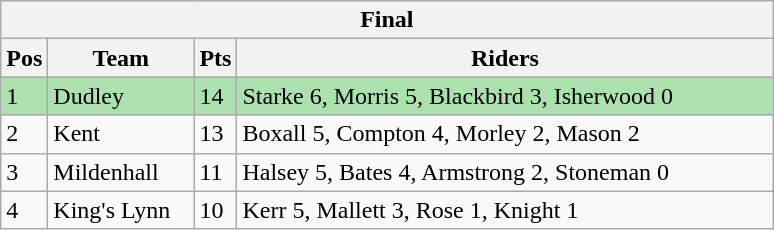<table class="wikitable">
<tr>
<th colspan="4">Final</th>
</tr>
<tr>
<th width=20>Pos</th>
<th width=90>Team</th>
<th width=20>Pts</th>
<th width=350>Riders</th>
</tr>
<tr style="background:#ACE1AF;">
<td>1</td>
<td align=left>Dudley</td>
<td>14</td>
<td>Starke 6, Morris 5, Blackbird 3, Isherwood 0</td>
</tr>
<tr>
<td>2</td>
<td align=left>Kent</td>
<td>13</td>
<td>Boxall 5, Compton 4, Morley 2, Mason 2</td>
</tr>
<tr>
<td>3</td>
<td align=left>Mildenhall</td>
<td>11</td>
<td>Halsey 5, Bates 4, Armstrong 2, Stoneman 0</td>
</tr>
<tr>
<td>4</td>
<td align=left>King's Lynn</td>
<td>10</td>
<td>Kerr 5, Mallett 3, Rose 1, Knight 1</td>
</tr>
</table>
